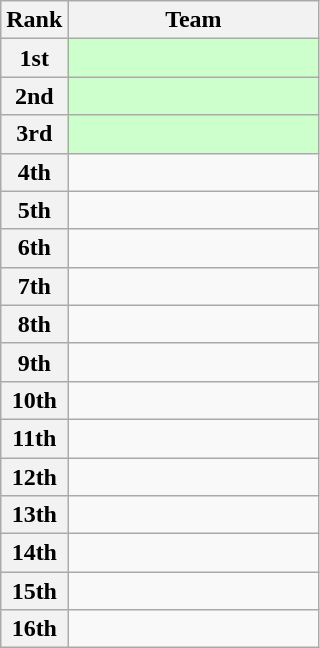<table class="wikitable">
<tr>
<th>Rank</th>
<th width=160px>Team</th>
</tr>
<tr bgcolor=ccffcc>
<th>1st</th>
<td></td>
</tr>
<tr bgcolor=ccffcc>
<th>2nd</th>
<td></td>
</tr>
<tr bgcolor=ccffcc>
<th>3rd</th>
<td></td>
</tr>
<tr>
<th>4th</th>
<td></td>
</tr>
<tr>
<th>5th</th>
<td></td>
</tr>
<tr>
<th>6th</th>
<td></td>
</tr>
<tr>
<th>7th</th>
<td></td>
</tr>
<tr>
<th>8th</th>
<td></td>
</tr>
<tr>
<th>9th</th>
<td></td>
</tr>
<tr>
<th>10th</th>
<td></td>
</tr>
<tr>
<th>11th</th>
<td></td>
</tr>
<tr>
<th>12th</th>
<td></td>
</tr>
<tr>
<th>13th</th>
<td></td>
</tr>
<tr>
<th>14th</th>
<td></td>
</tr>
<tr>
<th>15th</th>
<td></td>
</tr>
<tr>
<th>16th</th>
<td></td>
</tr>
</table>
